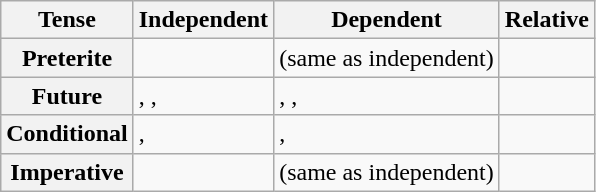<table class="wikitable">
<tr>
<th>Tense</th>
<th>Independent</th>
<th>Dependent</th>
<th>Relative</th>
</tr>
<tr>
<th>Preterite</th>
<td></td>
<td>(same as independent)</td>
<td></td>
</tr>
<tr>
<th>Future</th>
<td>, , </td>
<td>, , </td>
<td></td>
</tr>
<tr>
<th>Conditional</th>
<td>, </td>
<td>, </td>
<td></td>
</tr>
<tr>
<th>Imperative</th>
<td></td>
<td>(same as independent)</td>
<td></td>
</tr>
</table>
